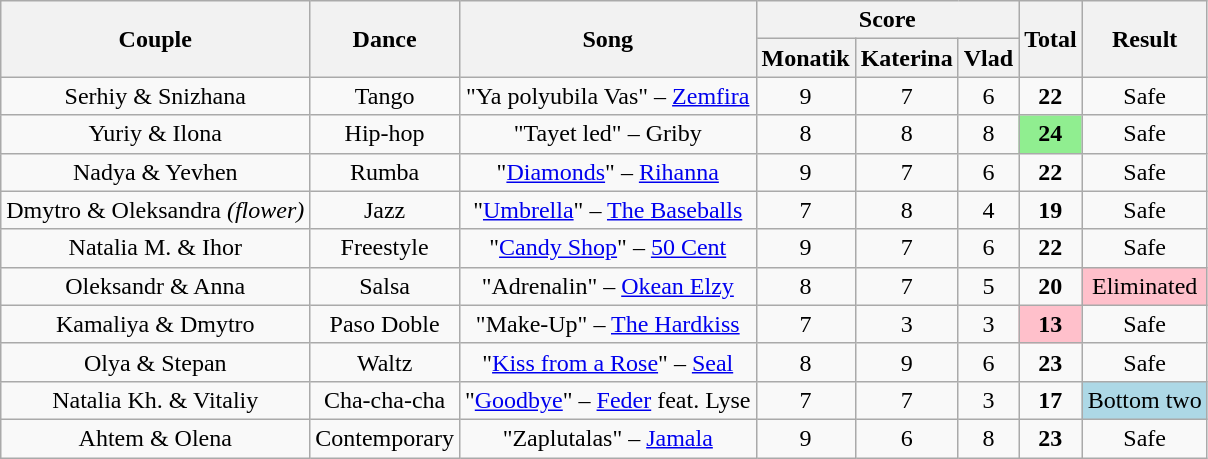<table class="wikitable" style="text-align:center;">
<tr>
<th rowspan=2>Couple</th>
<th rowspan=2>Dance</th>
<th rowspan=2>Song</th>
<th colspan=3>Score</th>
<th rowspan=2>Total</th>
<th rowspan=2>Result</th>
</tr>
<tr>
<th>Monatik</th>
<th>Katerina</th>
<th>Vlad</th>
</tr>
<tr>
<td>Serhiy & Snizhana</td>
<td>Tango</td>
<td>"Ya polyubila Vas" – <a href='#'>Zemfira</a></td>
<td>9</td>
<td>7</td>
<td>6</td>
<td><strong>22</strong></td>
<td>Safe</td>
</tr>
<tr>
<td>Yuriy & Ilona</td>
<td>Hip-hop</td>
<td>"Tayet led" – Griby</td>
<td>8</td>
<td>8</td>
<td>8</td>
<td bgcolor="lightgreen"><strong>24</strong></td>
<td>Safe</td>
</tr>
<tr>
<td>Nadya & Yevhen</td>
<td>Rumba</td>
<td>"<a href='#'>Diamonds</a>" – <a href='#'>Rihanna</a></td>
<td>9</td>
<td>7</td>
<td>6</td>
<td><strong>22</strong></td>
<td>Safe</td>
</tr>
<tr>
<td>Dmytro & Oleksandra <em>(flower)</em></td>
<td>Jazz</td>
<td>"<a href='#'>Umbrella</a>" – <a href='#'>The Baseballs</a></td>
<td>7</td>
<td>8</td>
<td>4</td>
<td><strong>19</strong></td>
<td>Safe</td>
</tr>
<tr>
<td>Natalia M. & Ihor</td>
<td>Freestyle</td>
<td>"<a href='#'>Candy Shop</a>" – <a href='#'>50 Cent</a></td>
<td>9</td>
<td>7</td>
<td>6</td>
<td><strong>22</strong></td>
<td>Safe</td>
</tr>
<tr>
<td>Oleksandr & Anna</td>
<td>Salsa</td>
<td>"Adrenalin" – <a href='#'>Okean Elzy</a></td>
<td>8</td>
<td>7</td>
<td>5</td>
<td><strong>20</strong></td>
<td bgcolor="pink">Eliminated</td>
</tr>
<tr>
<td>Kamaliya & Dmytro</td>
<td>Paso Doble</td>
<td>"Make-Up" – <a href='#'>The Hardkiss</a></td>
<td>7</td>
<td>3</td>
<td>3</td>
<td bgcolor="pink"><strong>13</strong></td>
<td>Safe</td>
</tr>
<tr>
<td>Olya & Stepan</td>
<td>Waltz</td>
<td>"<a href='#'>Kiss from a Rose</a>" – <a href='#'>Seal</a></td>
<td>8</td>
<td>9</td>
<td>6</td>
<td><strong>23</strong></td>
<td>Safe</td>
</tr>
<tr>
<td>Natalia Kh. & Vitaliy</td>
<td>Cha-cha-cha</td>
<td>"<a href='#'>Goodbye</a>" – <a href='#'>Feder</a> feat. Lyse</td>
<td>7</td>
<td>7</td>
<td>3</td>
<td><strong>17</strong></td>
<td bgcolor="lightblue">Bottom two</td>
</tr>
<tr>
<td>Ahtem & Olena</td>
<td>Contemporary</td>
<td>"Zaplutalas" – <a href='#'>Jamala</a></td>
<td>9</td>
<td>6</td>
<td>8</td>
<td><strong>23</strong></td>
<td>Safe</td>
</tr>
</table>
